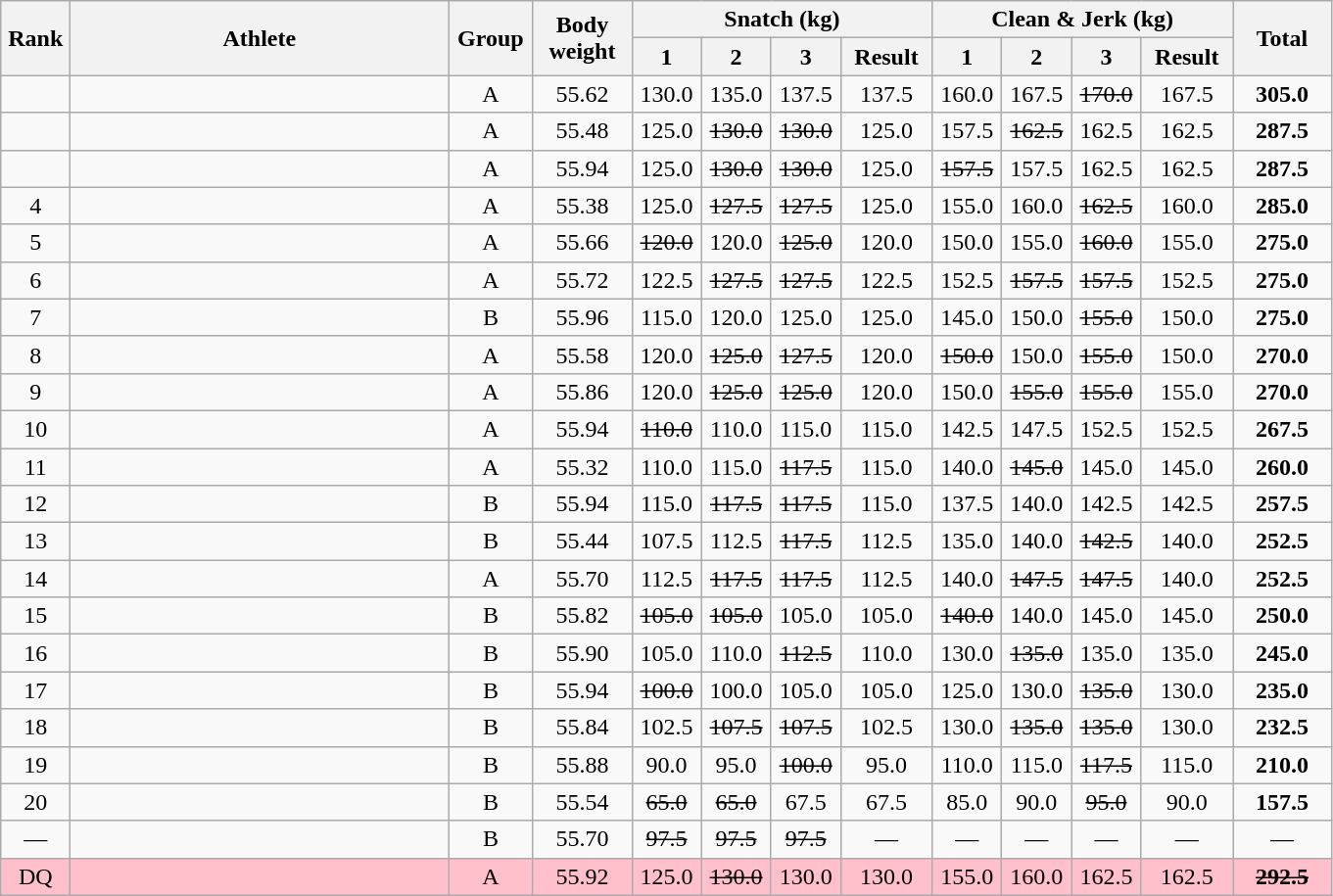<table class = "wikitable" style="text-align:center;">
<tr>
<th rowspan=2 width=40>Rank</th>
<th rowspan=2 width=250>Athlete</th>
<th rowspan=2 width=50>Group</th>
<th rowspan=2 width=60>Body weight</th>
<th colspan=4>Snatch (kg)</th>
<th colspan=4>Clean & Jerk (kg)</th>
<th rowspan=2 width=60>Total</th>
</tr>
<tr>
<th width=40>1</th>
<th width=40>2</th>
<th width=40>3</th>
<th width=55>Result</th>
<th width=40>1</th>
<th width=40>2</th>
<th width=40>3</th>
<th width=55>Result</th>
</tr>
<tr>
<td></td>
<td align=left></td>
<td>A</td>
<td>55.62</td>
<td>130.0</td>
<td>135.0</td>
<td>137.5</td>
<td>137.5</td>
<td>160.0</td>
<td>167.5</td>
<td><s>170.0</s></td>
<td>167.5</td>
<td><strong>305.0</strong></td>
</tr>
<tr>
<td></td>
<td align=left></td>
<td>A</td>
<td>55.48</td>
<td>125.0</td>
<td><s>130.0</s></td>
<td><s>130.0</s></td>
<td>125.0</td>
<td>157.5</td>
<td><s>162.5</s></td>
<td>162.5</td>
<td>162.5</td>
<td><strong>287.5 </strong></td>
</tr>
<tr>
<td></td>
<td align=left></td>
<td>A</td>
<td>55.94</td>
<td>125.0</td>
<td><s>130.0</s></td>
<td><s>130.0</s></td>
<td>125.0</td>
<td><s>157.5</s></td>
<td>157.5</td>
<td>162.5</td>
<td>162.5</td>
<td><strong>287.5 </strong></td>
</tr>
<tr>
<td>4</td>
<td align=left></td>
<td>A</td>
<td>55.38</td>
<td>125.0</td>
<td><s>127.5</s></td>
<td><s>127.5</s></td>
<td>125.0</td>
<td>155.0</td>
<td>160.0</td>
<td><s>162.5</s></td>
<td>160.0</td>
<td><strong>285.0 </strong></td>
</tr>
<tr>
<td>5</td>
<td align=left></td>
<td>A</td>
<td>55.66</td>
<td><s>120.0</s></td>
<td>120.0</td>
<td><s>125.0</s></td>
<td>120.0</td>
<td>150.0</td>
<td>155.0</td>
<td><s>160.0</s></td>
<td>155.0</td>
<td><strong>275.0 </strong></td>
</tr>
<tr>
<td>6</td>
<td align=left></td>
<td>A</td>
<td>55.72</td>
<td>122.5</td>
<td><s>127.5</s></td>
<td><s>127.5</s></td>
<td>122.5</td>
<td>152.5</td>
<td><s>157.5</s></td>
<td><s>157.5</s></td>
<td>152.5</td>
<td><strong>275.0 </strong></td>
</tr>
<tr>
<td>7</td>
<td align=left></td>
<td>B</td>
<td>55.96</td>
<td>115.0</td>
<td>120.0</td>
<td>125.0</td>
<td>125.0</td>
<td>145.0</td>
<td>150.0</td>
<td><s>155.0</s></td>
<td>150.0</td>
<td><strong>275.0 </strong></td>
</tr>
<tr>
<td>8</td>
<td align=left></td>
<td>A</td>
<td>55.58</td>
<td>120.0</td>
<td><s>125.0</s></td>
<td><s>127.5</s></td>
<td>120.0</td>
<td><s>150.0</s></td>
<td>150.0</td>
<td><s>155.0</s></td>
<td>150.0</td>
<td><strong>270.0 </strong></td>
</tr>
<tr>
<td>9</td>
<td align=left></td>
<td>A</td>
<td>55.86</td>
<td>120.0</td>
<td><s>125.0</s></td>
<td><s>125.0</s></td>
<td>120.0</td>
<td>150.0</td>
<td><s>155.0</s></td>
<td><s>155.0</s></td>
<td>155.0</td>
<td><strong>270.0 </strong></td>
</tr>
<tr>
<td>10</td>
<td align=left></td>
<td>A</td>
<td>55.94</td>
<td><s>110.0</s></td>
<td>110.0</td>
<td>115.0</td>
<td>115.0</td>
<td>142.5</td>
<td>147.5</td>
<td>152.5</td>
<td>152.5</td>
<td><strong>267.5</strong></td>
</tr>
<tr>
<td>11</td>
<td align=left></td>
<td>A</td>
<td>55.32</td>
<td>110.0</td>
<td>115.0</td>
<td><s>117.5</s></td>
<td>115.0</td>
<td>140.0</td>
<td><s>145.0</s></td>
<td>145.0</td>
<td>145.0</td>
<td><strong>260.0 </strong></td>
</tr>
<tr>
<td>12</td>
<td align=left></td>
<td>B</td>
<td>55.94</td>
<td>115.0</td>
<td><s>117.5</s></td>
<td><s>117.5</s></td>
<td>115.0</td>
<td>137.5</td>
<td>140.0</td>
<td>142.5</td>
<td>142.5</td>
<td><strong>257.5 </strong></td>
</tr>
<tr>
<td>13</td>
<td align=left></td>
<td>B</td>
<td>55.44</td>
<td>107.5</td>
<td>112.5</td>
<td><s>117.5</s></td>
<td>112.5</td>
<td>135.0</td>
<td>140.0</td>
<td><s>142.5</s></td>
<td>140.0</td>
<td><strong>252.5 </strong></td>
</tr>
<tr>
<td>14</td>
<td align=left></td>
<td>A</td>
<td>55.70</td>
<td>112.5</td>
<td><s>117.5</s></td>
<td><s>117.5</s></td>
<td>112.5</td>
<td>140.0</td>
<td><s>147.5</s></td>
<td><s>147.5</s></td>
<td>140.0</td>
<td><strong>252.5 </strong></td>
</tr>
<tr>
<td>15</td>
<td align=left></td>
<td>B</td>
<td>55.82</td>
<td><s>105.0</s></td>
<td><s>105.0</s></td>
<td>105.0</td>
<td>105.0</td>
<td><s>140.0</s></td>
<td>140.0</td>
<td>145.0</td>
<td>145.0</td>
<td><strong>250.0 </strong></td>
</tr>
<tr>
<td>16</td>
<td align=left></td>
<td>B</td>
<td>55.90</td>
<td>105.0</td>
<td>110.0</td>
<td><s>112.5</s></td>
<td>110.0</td>
<td>130.0</td>
<td><s>135.0</s></td>
<td>135.0</td>
<td>135.0</td>
<td><strong>245.0 </strong></td>
</tr>
<tr>
<td>17</td>
<td align=left></td>
<td>B</td>
<td>55.94</td>
<td><s>100.0</s></td>
<td>100.0</td>
<td>105.0</td>
<td>105.0</td>
<td>125.0</td>
<td>130.0</td>
<td><s>135.0</s></td>
<td>130.0</td>
<td><strong>235.0 </strong></td>
</tr>
<tr>
<td>18</td>
<td align=left></td>
<td>B</td>
<td>55.84</td>
<td>102.5</td>
<td><s>107.5</s></td>
<td><s>107.5</s></td>
<td>102.5</td>
<td>130.0</td>
<td><s>135.0</s></td>
<td><s>135.0</s></td>
<td>130.0</td>
<td><strong>232.5 </strong></td>
</tr>
<tr>
<td>19</td>
<td align=left></td>
<td>B</td>
<td>55.88</td>
<td>90.0</td>
<td>95.0</td>
<td><s>100.0</s></td>
<td>95.0</td>
<td>110.0</td>
<td>115.0</td>
<td><s>117.5</s></td>
<td>115.0</td>
<td><strong>210.0 </strong></td>
</tr>
<tr>
<td>20</td>
<td align=left></td>
<td>B</td>
<td>55.54</td>
<td><s>65.0</s></td>
<td><s>65.0</s></td>
<td>67.5</td>
<td>67.5</td>
<td>85.0</td>
<td>90.0</td>
<td><s>95.0</s></td>
<td>90.0</td>
<td><strong>157.5</strong></td>
</tr>
<tr>
<td>—</td>
<td align=left></td>
<td>B</td>
<td>55.70</td>
<td><s>97.5</s></td>
<td><s>97.5</s></td>
<td><s>97.5</s></td>
<td>—</td>
<td>—</td>
<td>—</td>
<td>—</td>
<td>—</td>
<td>—</td>
</tr>
<tr bgcolor=pink>
<td>DQ</td>
<td align=left></td>
<td>A</td>
<td>55.92</td>
<td>125.0</td>
<td><s>130.0</s></td>
<td>130.0</td>
<td>130.0</td>
<td>155.0</td>
<td>160.0</td>
<td>162.5</td>
<td>162.5</td>
<td><s><strong>292.5</strong></s></td>
</tr>
</table>
